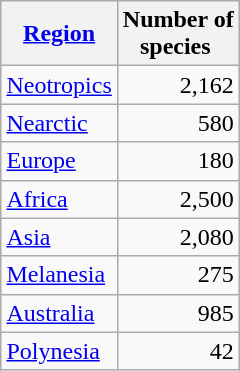<table class="wikitable sortable" style="float:right; margin:10px;">
<tr>
<th><a href='#'>Region</a></th>
<th>Number of<br>species </th>
</tr>
<tr>
<td><a href='#'>Neotropics</a></td>
<td align="right">2,162</td>
</tr>
<tr>
<td><a href='#'>Nearctic</a></td>
<td align="right">580</td>
</tr>
<tr>
<td><a href='#'>Europe</a></td>
<td align="right">180</td>
</tr>
<tr>
<td><a href='#'>Africa</a></td>
<td align="right">2,500</td>
</tr>
<tr>
<td><a href='#'>Asia</a></td>
<td align="right">2,080</td>
</tr>
<tr>
<td><a href='#'>Melanesia</a></td>
<td align="right">275</td>
</tr>
<tr>
<td><a href='#'>Australia</a></td>
<td align="right">985</td>
</tr>
<tr>
<td><a href='#'>Polynesia</a></td>
<td align="right">42</td>
</tr>
</table>
